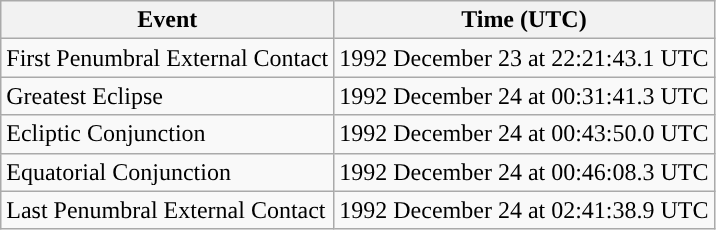<table class="wikitable">
<tr>
<th>Event</th>
<th>Time (UTC)</th>
</tr>
<tr>
<td>First Penumbral External Contact</td>
<td>1992 December 23 at 22:21:43.1 UTC</td>
</tr>
<tr>
<td>Greatest Eclipse</td>
<td>1992 December 24 at 00:31:41.3 UTC</td>
</tr>
<tr>
<td>Ecliptic Conjunction</td>
<td>1992 December 24 at 00:43:50.0 UTC</td>
</tr>
<tr>
<td>Equatorial Conjunction</td>
<td>1992 December 24 at 00:46:08.3 UTC</td>
</tr>
<tr>
<td>Last Penumbral External Contact</td>
<td>1992 December 24 at 02:41:38.9 UTC</td>
</tr>
</table>
